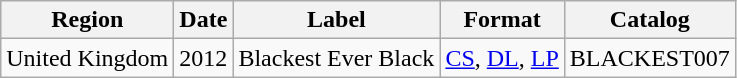<table class="wikitable">
<tr>
<th>Region</th>
<th>Date</th>
<th>Label</th>
<th>Format</th>
<th>Catalog</th>
</tr>
<tr>
<td>United Kingdom</td>
<td>2012</td>
<td>Blackest Ever Black</td>
<td><a href='#'>CS</a>, <a href='#'>DL</a>, <a href='#'>LP</a></td>
<td>BLACKEST007</td>
</tr>
</table>
